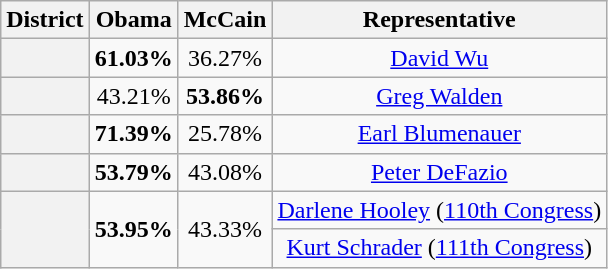<table class=wikitable>
<tr>
<th>District</th>
<th>Obama</th>
<th>McCain</th>
<th>Representative</th>
</tr>
<tr align=center>
<th></th>
<td><strong>61.03%</strong></td>
<td>36.27%</td>
<td><a href='#'>David Wu</a></td>
</tr>
<tr align=center>
<th></th>
<td>43.21%</td>
<td><strong>53.86%</strong></td>
<td><a href='#'>Greg Walden</a></td>
</tr>
<tr align=center>
<th></th>
<td><strong>71.39%</strong></td>
<td>25.78%</td>
<td><a href='#'>Earl Blumenauer</a></td>
</tr>
<tr align=center>
<th></th>
<td><strong>53.79%</strong></td>
<td>43.08%</td>
<td><a href='#'>Peter DeFazio</a></td>
</tr>
<tr align=center>
<th rowspan=2 ></th>
<td rowspan="2"><strong>53.95%</strong></td>
<td rowspan=2>43.33%</td>
<td><a href='#'>Darlene Hooley</a> (<a href='#'>110th Congress</a>)</td>
</tr>
<tr align=center>
<td><a href='#'>Kurt Schrader</a> (<a href='#'>111th Congress</a>)</td>
</tr>
</table>
